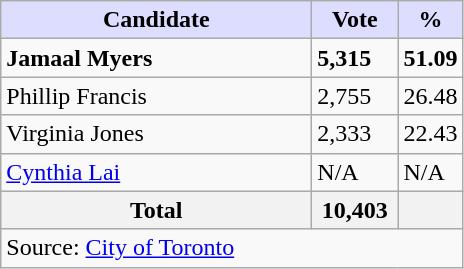<table class="wikitable">
<tr>
<th style="background:#ddf; width:200px;">Candidate</th>
<th style="background:#ddf; width:50px;">Vote</th>
<th style="background:#ddf; width:30px;">%</th>
</tr>
<tr>
<td><strong>Jamaal Myers</strong></td>
<td><strong>5,315</strong></td>
<td><strong>51.09</strong></td>
</tr>
<tr>
<td>Phillip Francis</td>
<td>2,755</td>
<td>26.48</td>
</tr>
<tr>
<td>Virginia Jones</td>
<td>2,333</td>
<td>22.43</td>
</tr>
<tr>
<td><a href='#'>Cynthia Lai</a></td>
<td>N/A</td>
<td>N/A</td>
</tr>
<tr>
<th><strong>Total</strong></th>
<th>10,403</th>
<th></th>
</tr>
<tr>
<td colspan="3">Source: <a href='#'>City of Toronto</a></td>
</tr>
</table>
